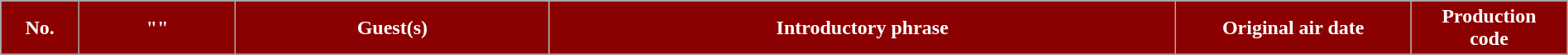<table class="wikitable plainrowheaders" style="width:100%; margin:auto;">
<tr>
<th style="background-color: #8B0000; color:#ffffff" width=5%><abbr>No.</abbr></th>
<th style="background-color: #8B0000; color:#ffffff" width=10%>"<a href='#'></a>"</th>
<th style="background-color: #8B0000; color:#ffffff" width=20%>Guest(s)</th>
<th style="background-color: #8B0000; color:#ffffff" width=40%>Introductory phrase</th>
<th style="background-color: #8B0000; color:#ffffff" width=15%>Original air date</th>
<th style="background-color: #8B0000; color:#ffffff" width=10%>Production <br> code</th>
</tr>
<tr>
</tr>
</table>
